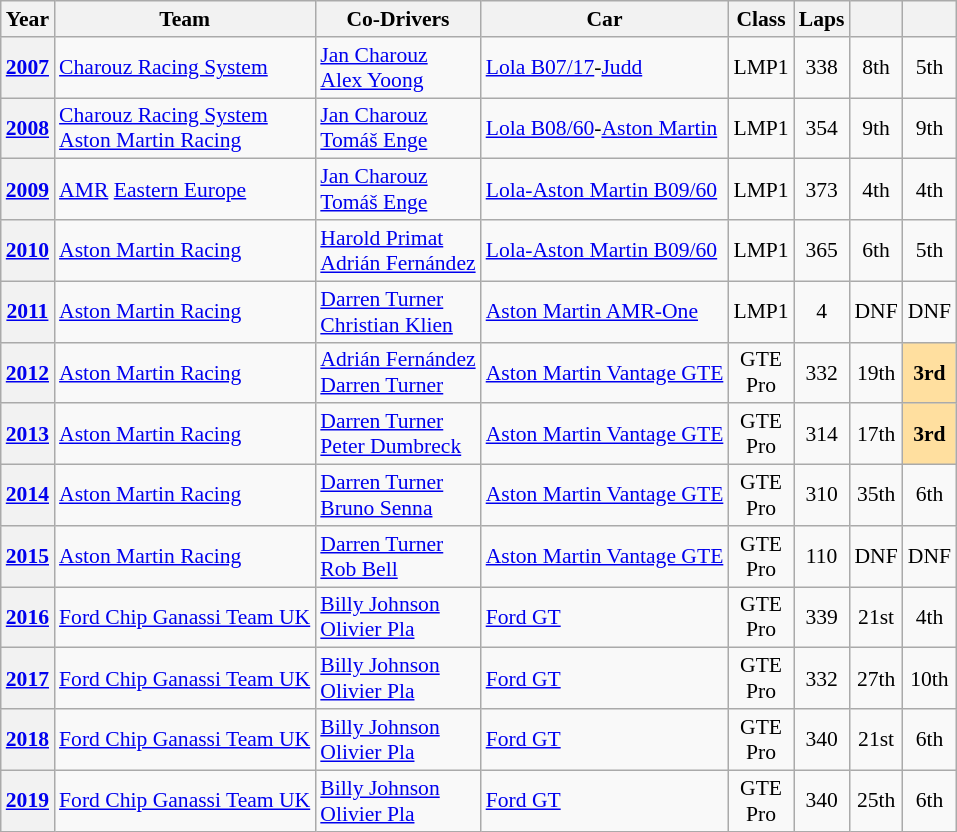<table class="wikitable" style="text-align:center; font-size:90%">
<tr>
<th>Year</th>
<th>Team</th>
<th>Co-Drivers</th>
<th>Car</th>
<th>Class</th>
<th>Laps</th>
<th></th>
<th></th>
</tr>
<tr>
<th><a href='#'>2007</a></th>
<td align="left"> <a href='#'>Charouz Racing System</a></td>
<td align="left"> <a href='#'>Jan Charouz</a><br> <a href='#'>Alex Yoong</a></td>
<td align="left"><a href='#'>Lola B07/17</a>-<a href='#'>Judd</a></td>
<td>LMP1</td>
<td>338</td>
<td>8th</td>
<td>5th</td>
</tr>
<tr>
<th><a href='#'>2008</a></th>
<td align="left"> <a href='#'>Charouz Racing System</a><br> <a href='#'>Aston Martin Racing</a></td>
<td align="left"> <a href='#'>Jan Charouz</a><br> <a href='#'>Tomáš Enge</a></td>
<td align="left"><a href='#'>Lola B08/60</a>-<a href='#'>Aston Martin</a></td>
<td>LMP1</td>
<td>354</td>
<td>9th</td>
<td>9th</td>
</tr>
<tr>
<th><a href='#'>2009</a></th>
<td align="left"> <a href='#'>AMR</a> <a href='#'>Eastern Europe</a></td>
<td align="left"> <a href='#'>Jan Charouz</a><br> <a href='#'>Tomáš Enge</a></td>
<td align="left"><a href='#'>Lola-Aston Martin B09/60</a></td>
<td>LMP1</td>
<td>373</td>
<td>4th</td>
<td>4th</td>
</tr>
<tr>
<th><a href='#'>2010</a></th>
<td align="left"> <a href='#'>Aston Martin Racing</a></td>
<td align="left"> <a href='#'>Harold Primat</a><br> <a href='#'>Adrián Fernández</a></td>
<td align="left"><a href='#'>Lola-Aston Martin B09/60</a></td>
<td>LMP1</td>
<td>365</td>
<td>6th</td>
<td>5th</td>
</tr>
<tr>
<th><a href='#'>2011</a></th>
<td align="left"> <a href='#'>Aston Martin Racing</a></td>
<td align="left"> <a href='#'>Darren Turner</a><br> <a href='#'>Christian Klien</a></td>
<td align="left"><a href='#'>Aston Martin AMR-One</a></td>
<td>LMP1</td>
<td>4</td>
<td>DNF</td>
<td>DNF</td>
</tr>
<tr>
<th><a href='#'>2012</a></th>
<td align="left"> <a href='#'>Aston Martin Racing</a></td>
<td align="left"> <a href='#'>Adrián Fernández</a><br> <a href='#'>Darren Turner</a></td>
<td align="left"><a href='#'>Aston Martin Vantage GTE</a></td>
<td>GTE<br>Pro</td>
<td>332</td>
<td>19th</td>
<td style="background:#FFDF9F;"><strong>3rd</strong></td>
</tr>
<tr>
<th><a href='#'>2013</a></th>
<td align="left"> <a href='#'>Aston Martin Racing</a></td>
<td align="left"> <a href='#'>Darren Turner</a><br> <a href='#'>Peter Dumbreck</a></td>
<td align="left"><a href='#'>Aston Martin Vantage GTE</a></td>
<td>GTE<br>Pro</td>
<td>314</td>
<td>17th</td>
<td style="background:#FFDF9F;"><strong>3rd</strong></td>
</tr>
<tr>
<th><a href='#'>2014</a></th>
<td align="left"> <a href='#'>Aston Martin Racing</a></td>
<td align="left"> <a href='#'>Darren Turner</a><br> <a href='#'>Bruno Senna</a></td>
<td align="left"><a href='#'>Aston Martin Vantage GTE</a></td>
<td>GTE<br>Pro</td>
<td>310</td>
<td>35th</td>
<td>6th</td>
</tr>
<tr>
<th><a href='#'>2015</a></th>
<td align="left"> <a href='#'>Aston Martin Racing</a></td>
<td align="left"> <a href='#'>Darren Turner</a><br> <a href='#'>Rob Bell</a></td>
<td align="left"><a href='#'>Aston Martin Vantage GTE</a></td>
<td>GTE<br>Pro</td>
<td>110</td>
<td>DNF</td>
<td>DNF</td>
</tr>
<tr>
<th><a href='#'>2016</a></th>
<td align="left"> <a href='#'>Ford Chip Ganassi Team UK</a></td>
<td align="left"> <a href='#'>Billy Johnson</a><br> <a href='#'>Olivier Pla</a></td>
<td align="left"><a href='#'>Ford GT</a></td>
<td>GTE<br>Pro</td>
<td>339</td>
<td>21st</td>
<td>4th</td>
</tr>
<tr>
<th><a href='#'>2017</a></th>
<td align="left"> <a href='#'>Ford Chip Ganassi Team UK</a></td>
<td align="left"> <a href='#'>Billy Johnson</a><br> <a href='#'>Olivier Pla</a></td>
<td align="left"><a href='#'>Ford GT</a></td>
<td>GTE<br>Pro</td>
<td>332</td>
<td>27th</td>
<td>10th</td>
</tr>
<tr>
<th><a href='#'>2018</a></th>
<td align="left"> <a href='#'>Ford Chip Ganassi Team UK</a></td>
<td align="left"> <a href='#'>Billy Johnson</a><br> <a href='#'>Olivier Pla</a></td>
<td align="left"><a href='#'>Ford GT</a></td>
<td>GTE<br>Pro</td>
<td>340</td>
<td>21st</td>
<td>6th</td>
</tr>
<tr>
<th><a href='#'>2019</a></th>
<td align="left"> <a href='#'>Ford Chip Ganassi Team UK</a></td>
<td align="left"> <a href='#'>Billy Johnson</a><br> <a href='#'>Olivier Pla</a></td>
<td align="left"><a href='#'>Ford GT</a></td>
<td>GTE<br>Pro</td>
<td>340</td>
<td>25th</td>
<td>6th</td>
</tr>
</table>
